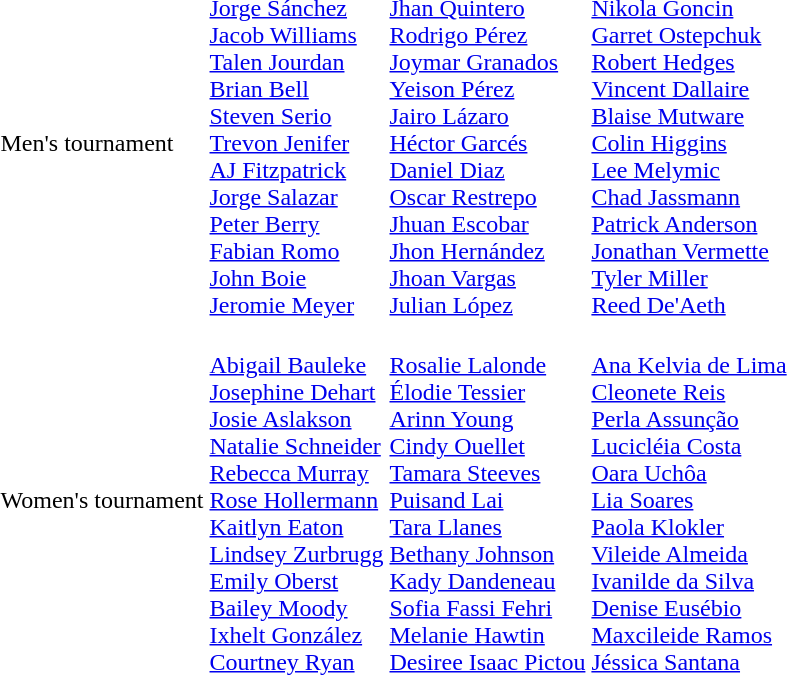<table>
<tr>
<td>Men's tournament<br></td>
<td><br><a href='#'>Jorge Sánchez</a><br><a href='#'>Jacob Williams</a><br><a href='#'>Talen Jourdan</a><br><a href='#'>Brian Bell</a><br><a href='#'>Steven Serio</a><br><a href='#'>Trevon Jenifer</a><br><a href='#'>AJ Fitzpatrick</a><br><a href='#'>Jorge Salazar</a><br><a href='#'>Peter Berry</a><br><a href='#'>Fabian Romo</a><br><a href='#'>John Boie</a><br><a href='#'>Jeromie Meyer</a></td>
<td><br><a href='#'>Jhan Quintero</a><br><a href='#'>Rodrigo Pérez</a><br><a href='#'>Joymar Granados</a><br><a href='#'>Yeison Pérez</a><br><a href='#'>Jairo Lázaro</a><br><a href='#'>Héctor Garcés</a><br><a href='#'>Daniel Diaz</a><br><a href='#'>Oscar Restrepo</a><br><a href='#'>Jhuan Escobar</a><br><a href='#'>Jhon Hernández</a><br><a href='#'>Jhoan Vargas</a><br><a href='#'>Julian López</a></td>
<td><br><a href='#'>Nikola Goncin</a><br><a href='#'>Garret Ostepchuk</a><br><a href='#'>Robert Hedges</a><br><a href='#'>Vincent Dallaire</a><br><a href='#'>Blaise Mutware</a><br><a href='#'>Colin Higgins</a><br><a href='#'>Lee Melymic</a><br><a href='#'>Chad Jassmann</a><br><a href='#'>Patrick Anderson</a><br><a href='#'>Jonathan Vermette</a><br><a href='#'>Tyler Miller</a><br><a href='#'>Reed De'Aeth</a></td>
</tr>
<tr>
<td nowrap>Women's tournament<br></td>
<td><br><a href='#'>Abigail Bauleke</a><br><a href='#'>Josephine Dehart</a><br><a href='#'>Josie Aslakson</a><br><a href='#'>Natalie Schneider</a><br><a href='#'>Rebecca Murray</a><br><a href='#'>Rose Hollermann</a><br><a href='#'>Kaitlyn Eaton</a><br><a href='#'>Lindsey Zurbrugg</a><br><a href='#'>Emily Oberst</a><br><a href='#'>Bailey Moody</a><br><a href='#'>Ixhelt González</a><br><a href='#'>Courtney Ryan</a></td>
<td><br><a href='#'>Rosalie Lalonde</a><br><a href='#'>Élodie Tessier</a><br><a href='#'>Arinn Young</a><br><a href='#'>Cindy Ouellet</a><br><a href='#'>Tamara Steeves</a><br><a href='#'>Puisand Lai</a><br><a href='#'>Tara Llanes</a><br><a href='#'>Bethany Johnson</a><br><a href='#'>Kady Dandeneau</a><br><a href='#'>Sofia Fassi Fehri</a><br><a href='#'>Melanie Hawtin</a><br><a href='#'>Desiree Isaac Pictou</a></td>
<td><br><a href='#'>Ana Kelvia de Lima</a><br><a href='#'>Cleonete Reis</a><br><a href='#'>Perla Assunção</a><br><a href='#'>Lucicléia Costa</a><br><a href='#'>Oara Uchôa</a><br><a href='#'>Lia Soares</a><br><a href='#'>Paola Klokler</a><br><a href='#'>Vileide Almeida</a><br><a href='#'>Ivanilde da Silva</a><br><a href='#'>Denise Eusébio</a><br><a href='#'>Maxcileide Ramos</a><br><a href='#'>Jéssica Santana</a></td>
</tr>
</table>
